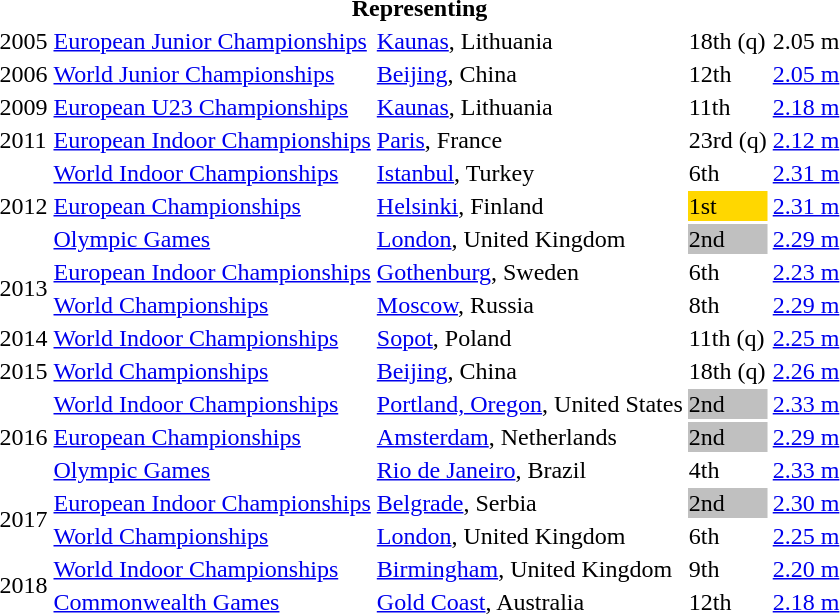<table>
<tr>
<th colspan="5">Representing </th>
</tr>
<tr>
<td>2005</td>
<td><a href='#'>European Junior Championships</a></td>
<td><a href='#'>Kaunas</a>, Lithuania</td>
<td> 18th (q)</td>
<td>2.05 m</td>
</tr>
<tr>
<td>2006</td>
<td><a href='#'>World Junior Championships</a></td>
<td><a href='#'>Beijing</a>, China</td>
<td> 12th</td>
<td><a href='#'>2.05 m</a></td>
</tr>
<tr>
<td>2009</td>
<td><a href='#'>European U23 Championships</a></td>
<td><a href='#'>Kaunas</a>, Lithuania</td>
<td> 11th</td>
<td><a href='#'>2.18 m</a></td>
</tr>
<tr>
<td>2011</td>
<td><a href='#'>European Indoor Championships</a></td>
<td><a href='#'>Paris</a>, France</td>
<td> 23rd (q)</td>
<td><a href='#'>2.12 m</a></td>
</tr>
<tr>
<td rowspan="3">2012</td>
<td><a href='#'>World Indoor Championships</a></td>
<td><a href='#'>Istanbul</a>, Turkey</td>
<td> 6th</td>
<td><a href='#'>2.31 m</a></td>
</tr>
<tr>
<td><a href='#'>European Championships</a></td>
<td><a href='#'>Helsinki</a>, Finland</td>
<td style="background-color: gold;"> 1st</td>
<td><a href='#'>2.31 m</a></td>
</tr>
<tr>
<td><a href='#'>Olympic Games</a></td>
<td><a href='#'>London</a>, United Kingdom</td>
<td style="background:silver;">2nd</td>
<td><a href='#'>2.29 m</a></td>
</tr>
<tr>
<td rowspan="2">2013</td>
<td><a href='#'>European Indoor Championships</a></td>
<td><a href='#'>Gothenburg</a>, Sweden</td>
<td> 6th</td>
<td><a href='#'>2.23 m</a></td>
</tr>
<tr>
<td><a href='#'>World Championships</a></td>
<td><a href='#'>Moscow</a>, Russia</td>
<td>8th</td>
<td><a href='#'>2.29 m</a></td>
</tr>
<tr>
<td>2014</td>
<td><a href='#'>World Indoor Championships</a></td>
<td><a href='#'>Sopot</a>, Poland</td>
<td>11th (q)</td>
<td><a href='#'>2.25 m</a></td>
</tr>
<tr>
<td>2015</td>
<td><a href='#'>World Championships</a></td>
<td><a href='#'>Beijing</a>, China</td>
<td>18th (q)</td>
<td><a href='#'>2.26 m</a></td>
</tr>
<tr>
<td rowspan=3>2016</td>
<td><a href='#'>World Indoor Championships</a></td>
<td><a href='#'>Portland, Oregon</a>, United States</td>
<td style="background-color: silver;"> 2nd</td>
<td><a href='#'>2.33 m</a></td>
</tr>
<tr>
<td><a href='#'>European Championships</a></td>
<td><a href='#'>Amsterdam</a>, Netherlands</td>
<td bgcolor=silver>2nd</td>
<td><a href='#'>2.29 m</a></td>
</tr>
<tr>
<td><a href='#'>Olympic Games</a></td>
<td><a href='#'>Rio de Janeiro</a>, Brazil</td>
<td>4th</td>
<td><a href='#'>2.33 m</a></td>
</tr>
<tr>
<td rowspan=2>2017</td>
<td><a href='#'>European Indoor Championships</a></td>
<td><a href='#'>Belgrade</a>, Serbia</td>
<td bgcolor=silver>2nd</td>
<td><a href='#'>2.30 m</a></td>
</tr>
<tr>
<td><a href='#'>World Championships</a></td>
<td><a href='#'>London</a>, United Kingdom</td>
<td>6th</td>
<td><a href='#'>2.25 m</a></td>
</tr>
<tr>
<td rowspan=2>2018</td>
<td><a href='#'>World Indoor Championships</a></td>
<td><a href='#'>Birmingham</a>, United Kingdom</td>
<td>9th</td>
<td><a href='#'>2.20 m</a></td>
</tr>
<tr>
<td><a href='#'>Commonwealth Games</a></td>
<td><a href='#'>Gold Coast</a>, Australia</td>
<td>12th</td>
<td><a href='#'>2.18 m</a></td>
</tr>
<tr>
</tr>
</table>
